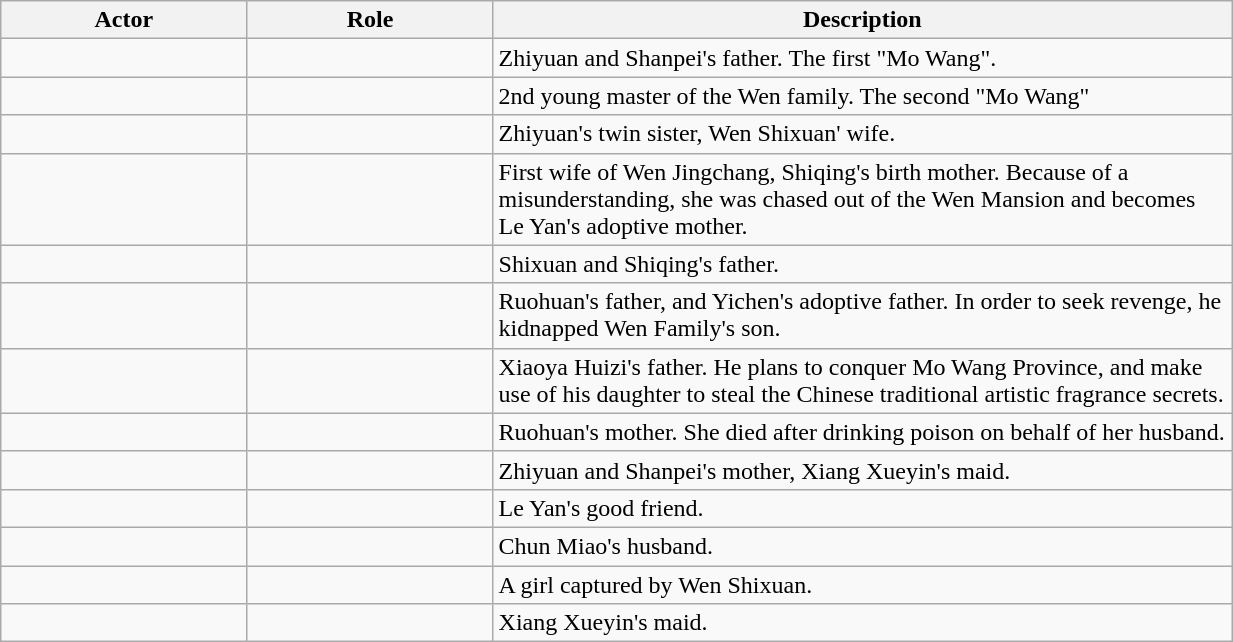<table class="wikitable " width="65%">
<tr>
<th style="width:15%">Actor</th>
<th style="width:15%">Role</th>
<th style="width:45%">Description</th>
</tr>
<tr>
<td></td>
<td></td>
<td>Zhiyuan and Shanpei's father. The first "Mo Wang".</td>
</tr>
<tr>
<td></td>
<td></td>
<td>2nd young master of the Wen family. The second "Mo Wang"</td>
</tr>
<tr>
<td></td>
<td></td>
<td>Zhiyuan's twin sister, Wen Shixuan' wife.</td>
</tr>
<tr>
<td></td>
<td></td>
<td>First wife of Wen Jingchang, Shiqing's birth mother. Because of a misunderstanding, she was chased out of the Wen Mansion and becomes Le Yan's adoptive mother.</td>
</tr>
<tr>
<td></td>
<td></td>
<td>Shixuan and Shiqing's father.</td>
</tr>
<tr>
<td></td>
<td></td>
<td>Ruohuan's father, and Yichen's adoptive father. In order to seek revenge, he kidnapped Wen Family's son.</td>
</tr>
<tr>
<td></td>
<td></td>
<td>Xiaoya Huizi's father. He plans to conquer Mo Wang Province, and make use of his daughter to steal the Chinese traditional artistic fragrance secrets.</td>
</tr>
<tr>
<td></td>
<td></td>
<td>Ruohuan's mother. She died after drinking poison on behalf of her husband.</td>
</tr>
<tr>
<td></td>
<td></td>
<td>Zhiyuan and Shanpei's mother, Xiang Xueyin's maid.</td>
</tr>
<tr>
<td></td>
<td></td>
<td>Le Yan's good friend.</td>
</tr>
<tr>
<td></td>
<td></td>
<td>Chun Miao's husband.</td>
</tr>
<tr>
<td></td>
<td></td>
<td>A girl captured by Wen Shixuan.</td>
</tr>
<tr>
<td></td>
<td></td>
<td>Xiang Xueyin's maid.</td>
</tr>
</table>
